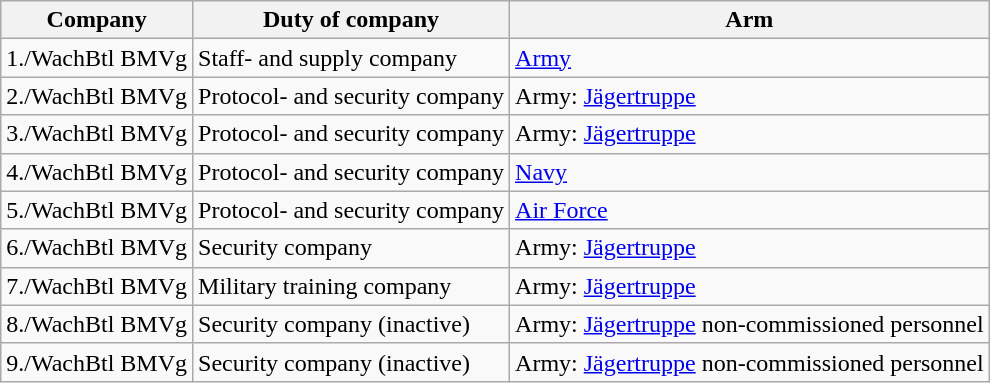<table class="wikitable sortable">
<tr>
<th>Company</th>
<th>Duty of company</th>
<th>Arm</th>
</tr>
<tr>
<td>1./WachBtl BMVg</td>
<td>Staff- and supply company</td>
<td><a href='#'>Army</a></td>
</tr>
<tr>
<td>2./WachBtl BMVg</td>
<td>Protocol- and security company</td>
<td>Army: <a href='#'>Jägertruppe</a></td>
</tr>
<tr>
<td>3./WachBtl BMVg</td>
<td>Protocol- and security company</td>
<td>Army: <a href='#'>Jägertruppe</a></td>
</tr>
<tr>
<td>4./WachBtl BMVg</td>
<td>Protocol- and security company</td>
<td><a href='#'>Navy</a></td>
</tr>
<tr>
<td>5./WachBtl BMVg</td>
<td>Protocol- and security company</td>
<td><a href='#'>Air Force</a></td>
</tr>
<tr>
<td>6./WachBtl BMVg</td>
<td>Security company</td>
<td>Army: <a href='#'>Jägertruppe</a></td>
</tr>
<tr>
<td>7./WachBtl BMVg</td>
<td>Military training company</td>
<td>Army: <a href='#'>Jägertruppe</a></td>
</tr>
<tr>
<td>8./WachBtl BMVg</td>
<td>Security company (inactive)</td>
<td>Army: <a href='#'>Jägertruppe</a> non-commissioned personnel</td>
</tr>
<tr>
<td>9./WachBtl BMVg</td>
<td>Security company (inactive)</td>
<td>Army: <a href='#'>Jägertruppe</a> non-commissioned personnel</td>
</tr>
</table>
